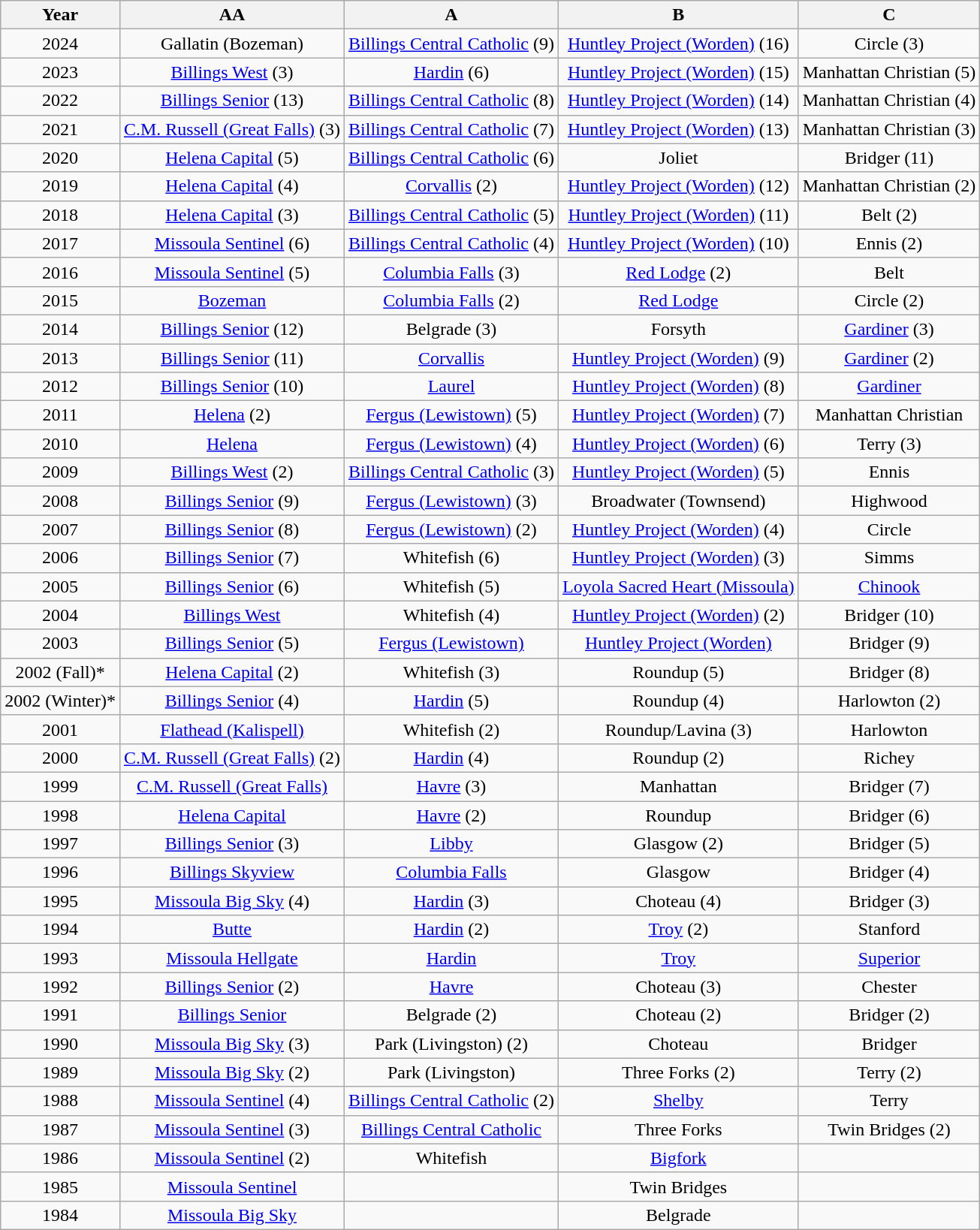<table class="wikitable" style="text-align:center">
<tr>
<th>Year</th>
<th>AA</th>
<th>A</th>
<th>B</th>
<th>C</th>
</tr>
<tr>
<td>2024</td>
<td>Gallatin (Bozeman)</td>
<td><a href='#'>Billings Central Catholic</a> (9)</td>
<td><a href='#'>Huntley Project (Worden)</a> (16)</td>
<td>Circle (3)</td>
</tr>
<tr>
<td>2023</td>
<td><a href='#'>Billings West</a> (3)</td>
<td><a href='#'>Hardin</a> (6)</td>
<td><a href='#'>Huntley Project (Worden)</a> (15)</td>
<td>Manhattan Christian (5)</td>
</tr>
<tr>
<td>2022</td>
<td><a href='#'>Billings Senior</a> (13)</td>
<td><a href='#'>Billings Central Catholic</a> (8)</td>
<td><a href='#'>Huntley Project (Worden)</a> (14)</td>
<td>Manhattan Christian (4)</td>
</tr>
<tr>
<td>2021</td>
<td><a href='#'>C.M. Russell (Great Falls)</a> (3)</td>
<td><a href='#'>Billings Central Catholic</a> (7)</td>
<td><a href='#'>Huntley Project (Worden)</a> (13)</td>
<td>Manhattan Christian (3)</td>
</tr>
<tr>
<td>2020</td>
<td><a href='#'>Helena Capital</a> (5)</td>
<td><a href='#'>Billings Central Catholic</a> (6)</td>
<td>Joliet</td>
<td>Bridger (11)</td>
</tr>
<tr>
<td>2019</td>
<td><a href='#'>Helena Capital</a> (4)</td>
<td><a href='#'>Corvallis</a> (2)</td>
<td><a href='#'>Huntley Project (Worden)</a> (12)</td>
<td>Manhattan Christian (2)</td>
</tr>
<tr>
<td>2018</td>
<td><a href='#'>Helena Capital</a> (3)</td>
<td><a href='#'>Billings Central Catholic</a> (5)</td>
<td><a href='#'>Huntley Project (Worden)</a> (11)</td>
<td>Belt (2)</td>
</tr>
<tr>
<td>2017</td>
<td><a href='#'>Missoula Sentinel</a> (6)</td>
<td><a href='#'>Billings Central Catholic</a> (4)</td>
<td><a href='#'>Huntley Project (Worden)</a> (10)</td>
<td>Ennis (2)</td>
</tr>
<tr>
<td>2016</td>
<td><a href='#'>Missoula Sentinel</a> (5)</td>
<td><a href='#'>Columbia Falls</a> (3)</td>
<td><a href='#'>Red Lodge</a> (2)</td>
<td>Belt</td>
</tr>
<tr>
<td>2015</td>
<td><a href='#'>Bozeman</a></td>
<td><a href='#'>Columbia Falls</a> (2)</td>
<td><a href='#'>Red Lodge</a></td>
<td>Circle (2)</td>
</tr>
<tr>
<td>2014</td>
<td><a href='#'>Billings Senior</a> (12)</td>
<td>Belgrade (3)</td>
<td>Forsyth</td>
<td><a href='#'>Gardiner</a> (3)</td>
</tr>
<tr>
<td>2013</td>
<td><a href='#'>Billings Senior</a> (11)</td>
<td><a href='#'>Corvallis</a></td>
<td><a href='#'>Huntley Project (Worden)</a> (9)</td>
<td><a href='#'>Gardiner</a> (2)</td>
</tr>
<tr>
<td>2012</td>
<td><a href='#'>Billings Senior</a> (10)</td>
<td><a href='#'>Laurel</a></td>
<td><a href='#'>Huntley Project (Worden)</a> (8)</td>
<td><a href='#'>Gardiner</a></td>
</tr>
<tr>
<td>2011</td>
<td><a href='#'>Helena</a> (2)</td>
<td><a href='#'>Fergus (Lewistown)</a> (5)</td>
<td><a href='#'>Huntley Project (Worden)</a> (7)</td>
<td>Manhattan Christian</td>
</tr>
<tr>
<td>2010</td>
<td><a href='#'>Helena</a></td>
<td><a href='#'>Fergus (Lewistown)</a> (4)</td>
<td><a href='#'>Huntley Project (Worden)</a> (6)</td>
<td>Terry (3)</td>
</tr>
<tr>
<td>2009</td>
<td><a href='#'>Billings West</a> (2)</td>
<td><a href='#'>Billings Central Catholic</a> (3)</td>
<td><a href='#'>Huntley Project (Worden)</a> (5)</td>
<td>Ennis</td>
</tr>
<tr>
<td>2008</td>
<td><a href='#'>Billings Senior</a> (9)</td>
<td><a href='#'>Fergus (Lewistown)</a> (3)</td>
<td>Broadwater (Townsend)</td>
<td>Highwood</td>
</tr>
<tr>
<td>2007</td>
<td><a href='#'>Billings Senior</a> (8)</td>
<td><a href='#'>Fergus (Lewistown)</a> (2)</td>
<td><a href='#'>Huntley Project (Worden)</a> (4)</td>
<td>Circle</td>
</tr>
<tr>
<td>2006</td>
<td><a href='#'>Billings Senior</a> (7)</td>
<td>Whitefish (6)</td>
<td><a href='#'>Huntley Project (Worden)</a> (3)</td>
<td>Simms</td>
</tr>
<tr>
<td>2005</td>
<td><a href='#'>Billings Senior</a> (6)</td>
<td>Whitefish (5)</td>
<td><a href='#'>Loyola Sacred Heart (Missoula)</a></td>
<td><a href='#'>Chinook</a></td>
</tr>
<tr>
<td>2004</td>
<td><a href='#'>Billings West</a></td>
<td>Whitefish (4)</td>
<td><a href='#'>Huntley Project (Worden)</a> (2)</td>
<td>Bridger (10)</td>
</tr>
<tr>
<td>2003</td>
<td><a href='#'>Billings Senior</a> (5)</td>
<td><a href='#'>Fergus (Lewistown)</a></td>
<td><a href='#'>Huntley Project (Worden)</a></td>
<td>Bridger (9)</td>
</tr>
<tr>
<td>2002 (Fall)*</td>
<td><a href='#'>Helena Capital</a> (2)</td>
<td>Whitefish (3)</td>
<td>Roundup (5)</td>
<td>Bridger (8)</td>
</tr>
<tr>
<td>2002 (Winter)*</td>
<td><a href='#'>Billings Senior</a> (4)</td>
<td><a href='#'>Hardin</a> (5)</td>
<td>Roundup (4)</td>
<td>Harlowton (2)</td>
</tr>
<tr>
<td>2001</td>
<td><a href='#'>Flathead (Kalispell)</a></td>
<td>Whitefish (2)</td>
<td>Roundup/Lavina (3)</td>
<td>Harlowton</td>
</tr>
<tr>
<td>2000</td>
<td><a href='#'>C.M. Russell (Great Falls)</a> (2)</td>
<td><a href='#'>Hardin</a> (4)</td>
<td>Roundup (2)</td>
<td>Richey</td>
</tr>
<tr>
<td>1999</td>
<td><a href='#'>C.M. Russell (Great Falls)</a></td>
<td><a href='#'>Havre</a> (3)</td>
<td>Manhattan</td>
<td>Bridger (7)</td>
</tr>
<tr>
<td>1998</td>
<td><a href='#'>Helena Capital</a></td>
<td><a href='#'>Havre</a> (2)</td>
<td>Roundup</td>
<td>Bridger (6)</td>
</tr>
<tr>
<td>1997</td>
<td><a href='#'>Billings Senior</a> (3)</td>
<td><a href='#'>Libby</a></td>
<td>Glasgow (2)</td>
<td>Bridger (5)</td>
</tr>
<tr>
<td>1996</td>
<td><a href='#'>Billings Skyview</a></td>
<td><a href='#'>Columbia Falls</a></td>
<td>Glasgow</td>
<td>Bridger (4)</td>
</tr>
<tr>
<td>1995</td>
<td><a href='#'>Missoula Big Sky</a> (4)</td>
<td><a href='#'>Hardin</a> (3)</td>
<td>Choteau (4)</td>
<td>Bridger (3)</td>
</tr>
<tr>
<td>1994</td>
<td><a href='#'>Butte</a></td>
<td><a href='#'>Hardin</a> (2)</td>
<td><a href='#'>Troy</a> (2)</td>
<td>Stanford</td>
</tr>
<tr>
<td>1993</td>
<td><a href='#'>Missoula Hellgate</a></td>
<td><a href='#'>Hardin</a></td>
<td><a href='#'>Troy</a></td>
<td><a href='#'>Superior</a></td>
</tr>
<tr>
<td>1992</td>
<td><a href='#'>Billings Senior</a> (2)</td>
<td><a href='#'>Havre</a></td>
<td>Choteau (3)</td>
<td>Chester</td>
</tr>
<tr>
<td>1991</td>
<td><a href='#'>Billings Senior</a></td>
<td>Belgrade (2)</td>
<td>Choteau (2)</td>
<td>Bridger (2)</td>
</tr>
<tr>
<td>1990</td>
<td><a href='#'>Missoula Big Sky</a> (3)</td>
<td>Park (Livingston) (2)</td>
<td>Choteau</td>
<td>Bridger</td>
</tr>
<tr>
<td>1989</td>
<td><a href='#'>Missoula Big Sky</a> (2)</td>
<td>Park (Livingston)</td>
<td>Three Forks (2)</td>
<td>Terry (2)</td>
</tr>
<tr>
<td>1988</td>
<td><a href='#'>Missoula Sentinel</a> (4)</td>
<td><a href='#'>Billings Central Catholic</a> (2)</td>
<td><a href='#'>Shelby</a></td>
<td>Terry</td>
</tr>
<tr>
<td>1987</td>
<td><a href='#'>Missoula Sentinel</a> (3)</td>
<td><a href='#'>Billings Central Catholic</a></td>
<td>Three Forks</td>
<td>Twin Bridges (2)</td>
</tr>
<tr>
<td>1986</td>
<td><a href='#'>Missoula Sentinel</a> (2)</td>
<td>Whitefish</td>
<td><a href='#'>Bigfork</a></td>
<td></td>
</tr>
<tr>
<td>1985</td>
<td><a href='#'>Missoula Sentinel</a></td>
<td></td>
<td>Twin Bridges</td>
<td></td>
</tr>
<tr>
<td>1984</td>
<td><a href='#'>Missoula Big Sky</a></td>
<td></td>
<td>Belgrade</td>
<td></td>
</tr>
</table>
